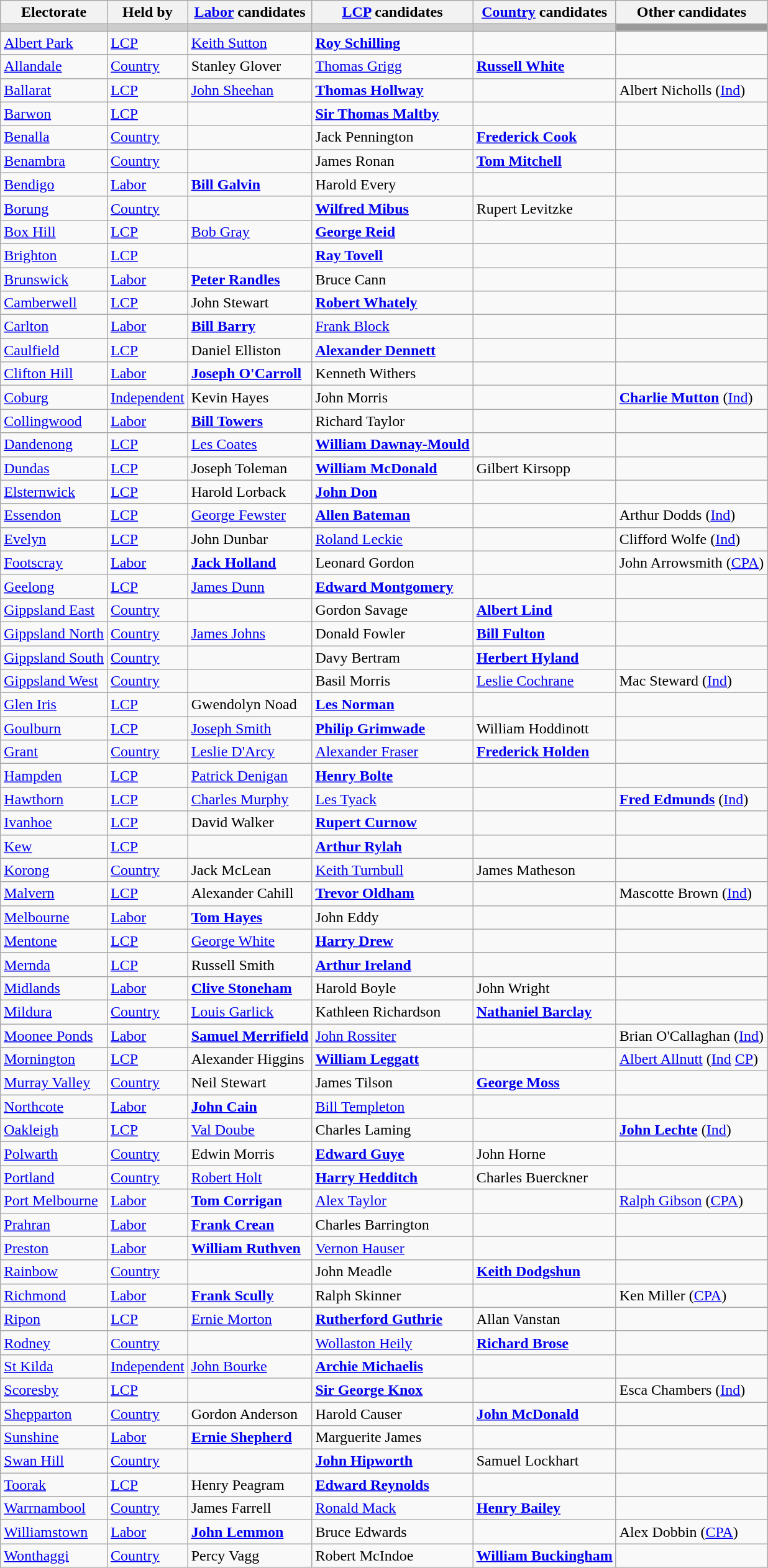<table class="wikitable">
<tr>
<th>Electorate</th>
<th>Held by</th>
<th><a href='#'>Labor</a> candidates</th>
<th><a href='#'>LCP</a> candidates</th>
<th><a href='#'>Country</a> candidates</th>
<th>Other candidates</th>
</tr>
<tr bgcolor="#cccccc">
<td></td>
<td></td>
<td></td>
<td></td>
<td></td>
<td bgcolor="#999999"></td>
</tr>
<tr>
<td><a href='#'>Albert Park</a></td>
<td><a href='#'>LCP</a></td>
<td><a href='#'>Keith Sutton</a></td>
<td><strong><a href='#'>Roy Schilling</a></strong></td>
<td></td>
<td></td>
</tr>
<tr>
<td><a href='#'>Allandale</a></td>
<td><a href='#'>Country</a></td>
<td>Stanley Glover</td>
<td><a href='#'>Thomas Grigg</a></td>
<td><strong><a href='#'>Russell White</a></strong></td>
<td></td>
</tr>
<tr>
<td><a href='#'>Ballarat</a></td>
<td><a href='#'>LCP</a></td>
<td><a href='#'>John Sheehan</a></td>
<td><strong><a href='#'>Thomas Hollway</a></strong></td>
<td></td>
<td>Albert Nicholls (<a href='#'>Ind</a>)</td>
</tr>
<tr>
<td><a href='#'>Barwon</a></td>
<td><a href='#'>LCP</a></td>
<td></td>
<td><strong><a href='#'>Sir Thomas Maltby</a></strong></td>
<td></td>
<td></td>
</tr>
<tr>
<td><a href='#'>Benalla</a></td>
<td><a href='#'>Country</a></td>
<td></td>
<td>Jack Pennington</td>
<td><strong><a href='#'>Frederick Cook</a></strong></td>
<td></td>
</tr>
<tr>
<td><a href='#'>Benambra</a></td>
<td><a href='#'>Country</a></td>
<td></td>
<td>James Ronan</td>
<td><strong><a href='#'>Tom Mitchell</a></strong></td>
<td></td>
</tr>
<tr>
<td><a href='#'>Bendigo</a></td>
<td><a href='#'>Labor</a></td>
<td><strong><a href='#'>Bill Galvin</a></strong></td>
<td>Harold Every</td>
<td></td>
<td></td>
</tr>
<tr>
<td><a href='#'>Borung</a></td>
<td><a href='#'>Country</a></td>
<td></td>
<td><strong><a href='#'>Wilfred Mibus</a></strong></td>
<td>Rupert Levitzke</td>
<td></td>
</tr>
<tr>
<td><a href='#'>Box Hill</a></td>
<td><a href='#'>LCP</a></td>
<td><a href='#'>Bob Gray</a></td>
<td><strong><a href='#'>George Reid</a></strong></td>
<td></td>
<td></td>
</tr>
<tr>
<td><a href='#'>Brighton</a></td>
<td><a href='#'>LCP</a></td>
<td></td>
<td><strong><a href='#'>Ray Tovell</a></strong></td>
<td></td>
<td></td>
</tr>
<tr>
<td><a href='#'>Brunswick</a></td>
<td><a href='#'>Labor</a></td>
<td><strong><a href='#'>Peter Randles</a></strong></td>
<td>Bruce Cann</td>
<td></td>
<td></td>
</tr>
<tr>
<td><a href='#'>Camberwell</a></td>
<td><a href='#'>LCP</a></td>
<td>John Stewart</td>
<td><strong><a href='#'>Robert Whately</a></strong></td>
<td></td>
<td></td>
</tr>
<tr>
<td><a href='#'>Carlton</a></td>
<td><a href='#'>Labor</a></td>
<td><strong><a href='#'>Bill Barry</a></strong></td>
<td><a href='#'>Frank Block</a></td>
<td></td>
<td></td>
</tr>
<tr>
<td><a href='#'>Caulfield</a></td>
<td><a href='#'>LCP</a></td>
<td>Daniel Elliston</td>
<td><strong><a href='#'>Alexander Dennett</a></strong></td>
<td></td>
<td></td>
</tr>
<tr>
<td><a href='#'>Clifton Hill</a></td>
<td><a href='#'>Labor</a></td>
<td><strong><a href='#'>Joseph O'Carroll</a></strong></td>
<td>Kenneth Withers</td>
<td></td>
<td></td>
</tr>
<tr>
<td><a href='#'>Coburg</a></td>
<td><a href='#'>Independent</a></td>
<td>Kevin Hayes</td>
<td>John Morris</td>
<td></td>
<td><strong><a href='#'>Charlie Mutton</a></strong> (<a href='#'>Ind</a>)</td>
</tr>
<tr>
<td><a href='#'>Collingwood</a></td>
<td><a href='#'>Labor</a></td>
<td><strong><a href='#'>Bill Towers</a></strong></td>
<td>Richard Taylor</td>
<td></td>
<td></td>
</tr>
<tr>
<td><a href='#'>Dandenong</a></td>
<td><a href='#'>LCP</a></td>
<td><a href='#'>Les Coates</a></td>
<td><strong><a href='#'>William Dawnay-Mould</a></strong></td>
<td></td>
<td></td>
</tr>
<tr>
<td><a href='#'>Dundas</a></td>
<td><a href='#'>LCP</a></td>
<td>Joseph Toleman</td>
<td><strong><a href='#'>William McDonald</a></strong></td>
<td>Gilbert Kirsopp</td>
<td></td>
</tr>
<tr>
<td><a href='#'>Elsternwick</a></td>
<td><a href='#'>LCP</a></td>
<td>Harold Lorback</td>
<td><strong><a href='#'>John Don</a></strong></td>
<td></td>
<td></td>
</tr>
<tr>
<td><a href='#'>Essendon</a></td>
<td><a href='#'>LCP</a></td>
<td><a href='#'>George Fewster</a></td>
<td><strong><a href='#'>Allen Bateman</a></strong></td>
<td></td>
<td>Arthur Dodds (<a href='#'>Ind</a>)</td>
</tr>
<tr>
<td><a href='#'>Evelyn</a></td>
<td><a href='#'>LCP</a></td>
<td>John Dunbar</td>
<td><a href='#'>Roland Leckie</a></td>
<td></td>
<td>Clifford Wolfe (<a href='#'>Ind</a>)</td>
</tr>
<tr>
<td><a href='#'>Footscray</a></td>
<td><a href='#'>Labor</a></td>
<td><strong><a href='#'>Jack Holland</a></strong></td>
<td>Leonard Gordon</td>
<td></td>
<td>John Arrowsmith (<a href='#'>CPA</a>)</td>
</tr>
<tr>
<td><a href='#'>Geelong</a></td>
<td><a href='#'>LCP</a></td>
<td><a href='#'>James Dunn</a></td>
<td><strong><a href='#'>Edward Montgomery</a></strong></td>
<td></td>
<td></td>
</tr>
<tr>
<td><a href='#'>Gippsland East</a></td>
<td><a href='#'>Country</a></td>
<td></td>
<td>Gordon Savage</td>
<td><strong><a href='#'>Albert Lind</a></strong></td>
<td></td>
</tr>
<tr>
<td><a href='#'>Gippsland North</a></td>
<td><a href='#'>Country</a></td>
<td><a href='#'>James Johns</a></td>
<td>Donald Fowler</td>
<td><strong><a href='#'>Bill Fulton</a></strong></td>
<td></td>
</tr>
<tr>
<td><a href='#'>Gippsland South</a></td>
<td><a href='#'>Country</a></td>
<td></td>
<td>Davy Bertram</td>
<td><strong><a href='#'>Herbert Hyland</a></strong></td>
<td></td>
</tr>
<tr>
<td><a href='#'>Gippsland West</a></td>
<td><a href='#'>Country</a></td>
<td></td>
<td>Basil Morris</td>
<td><a href='#'>Leslie Cochrane</a></td>
<td>Mac Steward (<a href='#'>Ind</a>)</td>
</tr>
<tr>
<td><a href='#'>Glen Iris</a></td>
<td><a href='#'>LCP</a></td>
<td>Gwendolyn Noad</td>
<td><strong><a href='#'>Les Norman</a></strong></td>
<td></td>
<td></td>
</tr>
<tr>
<td><a href='#'>Goulburn</a></td>
<td><a href='#'>LCP</a></td>
<td><a href='#'>Joseph Smith</a></td>
<td><strong><a href='#'>Philip Grimwade</a></strong></td>
<td>William Hoddinott</td>
<td></td>
</tr>
<tr>
<td><a href='#'>Grant</a></td>
<td><a href='#'>Country</a></td>
<td><a href='#'>Leslie D'Arcy</a></td>
<td><a href='#'>Alexander Fraser</a></td>
<td><strong><a href='#'>Frederick Holden</a></strong></td>
<td></td>
</tr>
<tr>
<td><a href='#'>Hampden</a></td>
<td><a href='#'>LCP</a></td>
<td><a href='#'>Patrick Denigan</a></td>
<td><strong><a href='#'>Henry Bolte</a></strong></td>
<td></td>
<td></td>
</tr>
<tr>
<td><a href='#'>Hawthorn</a></td>
<td><a href='#'>LCP</a></td>
<td><a href='#'>Charles Murphy</a></td>
<td><a href='#'>Les Tyack</a></td>
<td></td>
<td><strong><a href='#'>Fred Edmunds</a></strong> (<a href='#'>Ind</a>)</td>
</tr>
<tr>
<td><a href='#'>Ivanhoe</a></td>
<td><a href='#'>LCP</a></td>
<td>David Walker</td>
<td><strong><a href='#'>Rupert Curnow</a></strong></td>
<td></td>
<td></td>
</tr>
<tr>
<td><a href='#'>Kew</a></td>
<td><a href='#'>LCP</a></td>
<td></td>
<td><strong><a href='#'>Arthur Rylah</a></strong></td>
<td></td>
<td></td>
</tr>
<tr>
<td><a href='#'>Korong</a></td>
<td><a href='#'>Country</a></td>
<td>Jack McLean</td>
<td><a href='#'>Keith Turnbull</a></td>
<td>James Matheson</td>
<td></td>
</tr>
<tr>
<td><a href='#'>Malvern</a></td>
<td><a href='#'>LCP</a></td>
<td>Alexander Cahill</td>
<td><strong><a href='#'>Trevor Oldham</a></strong></td>
<td></td>
<td>Mascotte Brown (<a href='#'>Ind</a>)</td>
</tr>
<tr>
<td><a href='#'>Melbourne</a></td>
<td><a href='#'>Labor</a></td>
<td><strong><a href='#'>Tom Hayes</a></strong></td>
<td>John Eddy</td>
<td></td>
<td></td>
</tr>
<tr>
<td><a href='#'>Mentone</a></td>
<td><a href='#'>LCP</a></td>
<td><a href='#'>George White</a></td>
<td><strong><a href='#'>Harry Drew</a></strong></td>
<td></td>
<td></td>
</tr>
<tr>
<td><a href='#'>Mernda</a></td>
<td><a href='#'>LCP</a></td>
<td>Russell Smith</td>
<td><strong><a href='#'>Arthur Ireland</a></strong></td>
<td></td>
<td></td>
</tr>
<tr>
<td><a href='#'>Midlands</a></td>
<td><a href='#'>Labor</a></td>
<td><strong><a href='#'>Clive Stoneham</a></strong></td>
<td>Harold Boyle</td>
<td>John Wright</td>
<td></td>
</tr>
<tr>
<td><a href='#'>Mildura</a></td>
<td><a href='#'>Country</a></td>
<td><a href='#'>Louis Garlick</a></td>
<td>Kathleen Richardson</td>
<td><strong><a href='#'>Nathaniel Barclay</a></strong></td>
<td></td>
</tr>
<tr>
<td><a href='#'>Moonee Ponds</a></td>
<td><a href='#'>Labor</a></td>
<td><strong><a href='#'>Samuel Merrifield</a></strong></td>
<td><a href='#'>John Rossiter</a></td>
<td></td>
<td>Brian O'Callaghan (<a href='#'>Ind</a>)</td>
</tr>
<tr>
<td><a href='#'>Mornington</a></td>
<td><a href='#'>LCP</a></td>
<td>Alexander Higgins</td>
<td><strong><a href='#'>William Leggatt</a></strong></td>
<td></td>
<td><a href='#'>Albert Allnutt</a> (<a href='#'>Ind</a> <a href='#'>CP</a>)</td>
</tr>
<tr>
<td><a href='#'>Murray Valley</a></td>
<td><a href='#'>Country</a></td>
<td>Neil Stewart</td>
<td>James Tilson</td>
<td><strong><a href='#'>George Moss</a></strong></td>
<td></td>
</tr>
<tr>
<td><a href='#'>Northcote</a></td>
<td><a href='#'>Labor</a></td>
<td><strong><a href='#'>John Cain</a></strong></td>
<td><a href='#'>Bill Templeton</a></td>
<td></td>
<td></td>
</tr>
<tr>
<td><a href='#'>Oakleigh</a></td>
<td><a href='#'>LCP</a></td>
<td><a href='#'>Val Doube</a></td>
<td>Charles Laming</td>
<td></td>
<td><strong><a href='#'>John Lechte</a></strong> (<a href='#'>Ind</a>)</td>
</tr>
<tr>
<td><a href='#'>Polwarth</a></td>
<td><a href='#'>Country</a></td>
<td>Edwin Morris</td>
<td><strong><a href='#'>Edward Guye</a></strong></td>
<td>John Horne</td>
<td></td>
</tr>
<tr>
<td><a href='#'>Portland</a></td>
<td><a href='#'>Country</a></td>
<td><a href='#'>Robert Holt</a></td>
<td><strong><a href='#'>Harry Hedditch</a></strong></td>
<td>Charles Buerckner</td>
<td></td>
</tr>
<tr>
<td><a href='#'>Port Melbourne</a></td>
<td><a href='#'>Labor</a></td>
<td><strong><a href='#'>Tom Corrigan</a></strong></td>
<td><a href='#'>Alex Taylor</a></td>
<td></td>
<td><a href='#'>Ralph Gibson</a> (<a href='#'>CPA</a>)</td>
</tr>
<tr>
<td><a href='#'>Prahran</a></td>
<td><a href='#'>Labor</a></td>
<td><strong><a href='#'>Frank Crean</a></strong></td>
<td>Charles Barrington</td>
<td></td>
<td></td>
</tr>
<tr>
<td><a href='#'>Preston</a></td>
<td><a href='#'>Labor</a></td>
<td><strong><a href='#'>William Ruthven</a></strong></td>
<td><a href='#'>Vernon Hauser</a></td>
<td></td>
<td></td>
</tr>
<tr>
<td><a href='#'>Rainbow</a></td>
<td><a href='#'>Country</a></td>
<td></td>
<td>John Meadle</td>
<td><strong><a href='#'>Keith Dodgshun</a></strong></td>
<td></td>
</tr>
<tr>
<td><a href='#'>Richmond</a></td>
<td><a href='#'>Labor</a></td>
<td><strong><a href='#'>Frank Scully</a></strong></td>
<td>Ralph Skinner</td>
<td></td>
<td>Ken Miller (<a href='#'>CPA</a>)</td>
</tr>
<tr>
<td><a href='#'>Ripon</a></td>
<td><a href='#'>LCP</a></td>
<td><a href='#'>Ernie Morton</a></td>
<td><strong><a href='#'>Rutherford Guthrie</a></strong></td>
<td>Allan Vanstan</td>
<td></td>
</tr>
<tr>
<td><a href='#'>Rodney</a></td>
<td><a href='#'>Country</a></td>
<td></td>
<td><a href='#'>Wollaston Heily</a></td>
<td><strong><a href='#'>Richard Brose</a></strong></td>
<td></td>
</tr>
<tr>
<td><a href='#'>St Kilda</a></td>
<td><a href='#'>Independent</a></td>
<td><a href='#'>John Bourke</a></td>
<td><strong><a href='#'>Archie Michaelis</a></strong></td>
<td></td>
<td></td>
</tr>
<tr>
<td><a href='#'>Scoresby</a></td>
<td><a href='#'>LCP</a></td>
<td></td>
<td><strong><a href='#'>Sir George Knox</a></strong></td>
<td></td>
<td>Esca Chambers (<a href='#'>Ind</a>)</td>
</tr>
<tr>
<td><a href='#'>Shepparton</a></td>
<td><a href='#'>Country</a></td>
<td>Gordon Anderson</td>
<td>Harold Causer</td>
<td><strong><a href='#'>John McDonald</a></strong></td>
<td></td>
</tr>
<tr>
<td><a href='#'>Sunshine</a></td>
<td><a href='#'>Labor</a></td>
<td><strong><a href='#'>Ernie Shepherd</a></strong></td>
<td>Marguerite James</td>
<td></td>
<td></td>
</tr>
<tr>
<td><a href='#'>Swan Hill</a></td>
<td><a href='#'>Country</a></td>
<td></td>
<td><strong><a href='#'>John Hipworth</a></strong></td>
<td>Samuel Lockhart</td>
<td></td>
</tr>
<tr>
<td><a href='#'>Toorak</a></td>
<td><a href='#'>LCP</a></td>
<td>Henry Peagram</td>
<td><strong><a href='#'>Edward Reynolds</a></strong></td>
<td></td>
<td></td>
</tr>
<tr>
<td><a href='#'>Warrnambool</a></td>
<td><a href='#'>Country</a></td>
<td>James Farrell</td>
<td><a href='#'>Ronald Mack</a></td>
<td><strong><a href='#'>Henry Bailey</a></strong></td>
<td></td>
</tr>
<tr>
<td><a href='#'>Williamstown</a></td>
<td><a href='#'>Labor</a></td>
<td><strong><a href='#'>John Lemmon</a></strong></td>
<td>Bruce Edwards</td>
<td></td>
<td>Alex Dobbin (<a href='#'>CPA</a>)</td>
</tr>
<tr>
<td><a href='#'>Wonthaggi</a></td>
<td><a href='#'>Country</a></td>
<td>Percy Vagg</td>
<td>Robert McIndoe</td>
<td><strong><a href='#'>William Buckingham</a></strong></td>
<td></td>
</tr>
</table>
